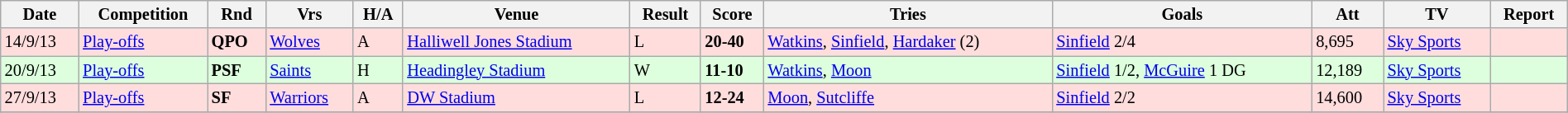<table class="wikitable" style="font-size:85%;" width="100%">
<tr>
<th>Date</th>
<th>Competition</th>
<th>Rnd</th>
<th>Vrs</th>
<th>H/A</th>
<th>Venue</th>
<th>Result</th>
<th>Score</th>
<th>Tries</th>
<th>Goals</th>
<th>Att</th>
<th>TV</th>
<th>Report</th>
</tr>
<tr style="background:#ffdddd;" width=20 | >
<td>14/9/13</td>
<td><a href='#'>Play-offs</a></td>
<td><strong>QPO</strong></td>
<td><a href='#'>Wolves</a></td>
<td>A</td>
<td><a href='#'>Halliwell Jones Stadium</a></td>
<td>L</td>
<td><strong>20-40</strong></td>
<td><a href='#'>Watkins</a>, <a href='#'>Sinfield</a>, <a href='#'>Hardaker</a> (2)</td>
<td><a href='#'>Sinfield</a> 2/4</td>
<td>8,695</td>
<td><a href='#'>Sky Sports</a></td>
<td></td>
</tr>
<tr style="background:#ddffdd;" width=20 | >
<td>20/9/13</td>
<td><a href='#'>Play-offs</a></td>
<td><strong>PSF</strong></td>
<td><a href='#'>Saints</a></td>
<td>H</td>
<td><a href='#'>Headingley Stadium</a></td>
<td>W</td>
<td><strong>11-10</strong></td>
<td><a href='#'>Watkins</a>, <a href='#'>Moon</a></td>
<td><a href='#'>Sinfield</a> 1/2, <a href='#'>McGuire</a> 1 DG</td>
<td>12,189</td>
<td><a href='#'>Sky Sports</a></td>
<td></td>
</tr>
<tr style="background:#ffdddd;" width=20 | >
<td>27/9/13</td>
<td><a href='#'>Play-offs</a></td>
<td><strong>SF</strong></td>
<td><a href='#'>Warriors</a></td>
<td>A</td>
<td><a href='#'>DW Stadium</a></td>
<td>L</td>
<td><strong>12-24</strong></td>
<td><a href='#'>Moon</a>, <a href='#'>Sutcliffe</a></td>
<td><a href='#'>Sinfield</a> 2/2</td>
<td>14,600</td>
<td><a href='#'>Sky Sports</a></td>
<td></td>
</tr>
<tr>
</tr>
</table>
